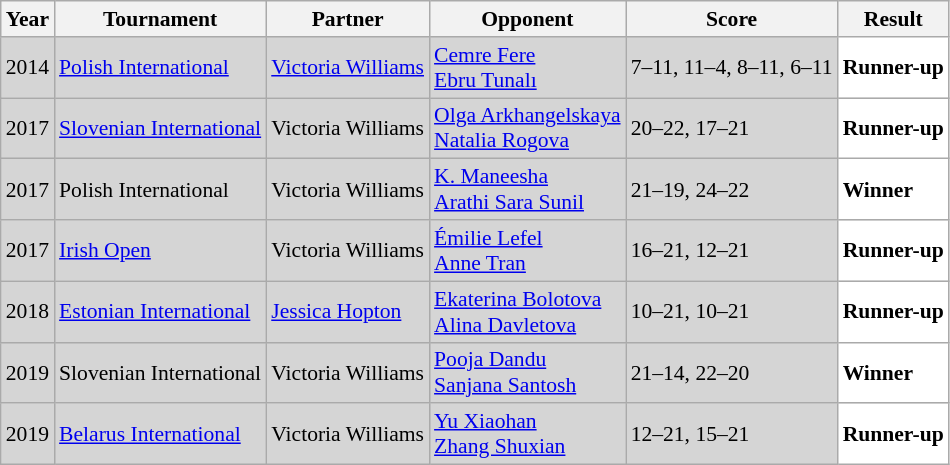<table class="sortable wikitable" style="font-size: 90%;">
<tr>
<th>Year</th>
<th>Tournament</th>
<th>Partner</th>
<th>Opponent</th>
<th>Score</th>
<th>Result</th>
</tr>
<tr style="background:#D5D5D5">
<td align="center">2014</td>
<td align="left"><a href='#'>Polish International</a></td>
<td align="left"> <a href='#'>Victoria Williams</a></td>
<td align="left"> <a href='#'>Cemre Fere</a><br> <a href='#'>Ebru Tunalı</a></td>
<td align="left">7–11, 11–4, 8–11, 6–11</td>
<td style="text-align:left; background:white"> <strong>Runner-up</strong></td>
</tr>
<tr style="background:#D5D5D5">
<td align="center">2017</td>
<td align="left"><a href='#'>Slovenian International</a></td>
<td align="left"> Victoria Williams</td>
<td align="left"> <a href='#'>Olga Arkhangelskaya</a><br> <a href='#'>Natalia Rogova</a></td>
<td align="left">20–22, 17–21</td>
<td style="text-align:left; background:white"> <strong>Runner-up</strong></td>
</tr>
<tr style="background:#D5D5D5">
<td align="center">2017</td>
<td align="left">Polish International</td>
<td align="left"> Victoria Williams</td>
<td align="left"> <a href='#'>K. Maneesha</a><br> <a href='#'>Arathi Sara Sunil</a></td>
<td align="left">21–19, 24–22</td>
<td style="text-align:left; background:white"> <strong>Winner</strong></td>
</tr>
<tr style="background:#D5D5D5">
<td align="center">2017</td>
<td align="left"><a href='#'>Irish Open</a></td>
<td align="left"> Victoria Williams</td>
<td align="left"> <a href='#'>Émilie Lefel</a><br> <a href='#'>Anne Tran</a></td>
<td align="left">16–21, 12–21</td>
<td style="text-align:left; background:white"> <strong>Runner-up</strong></td>
</tr>
<tr style="background:#D5D5D5">
<td align="center">2018</td>
<td align="left"><a href='#'>Estonian International</a></td>
<td align="left"> <a href='#'>Jessica Hopton</a></td>
<td align="left"> <a href='#'>Ekaterina Bolotova</a><br> <a href='#'>Alina Davletova</a></td>
<td align="left">10–21, 10–21</td>
<td style="text-align:left; background:white"> <strong>Runner-up</strong></td>
</tr>
<tr style="background:#D5D5D5">
<td align="center">2019</td>
<td align="left">Slovenian International</td>
<td align="left"> Victoria Williams</td>
<td align="left"> <a href='#'>Pooja Dandu</a><br> <a href='#'>Sanjana Santosh</a></td>
<td align="left">21–14, 22–20</td>
<td style="text-align:left; background:white"> <strong>Winner</strong></td>
</tr>
<tr style="background:#D5D5D5">
<td align="center">2019</td>
<td align="left"><a href='#'>Belarus International</a></td>
<td align="left"> Victoria Williams</td>
<td align="left"> <a href='#'>Yu Xiaohan</a><br> <a href='#'>Zhang Shuxian</a></td>
<td align="left">12–21, 15–21</td>
<td style="text-align:left; background:white"> <strong>Runner-up</strong></td>
</tr>
</table>
